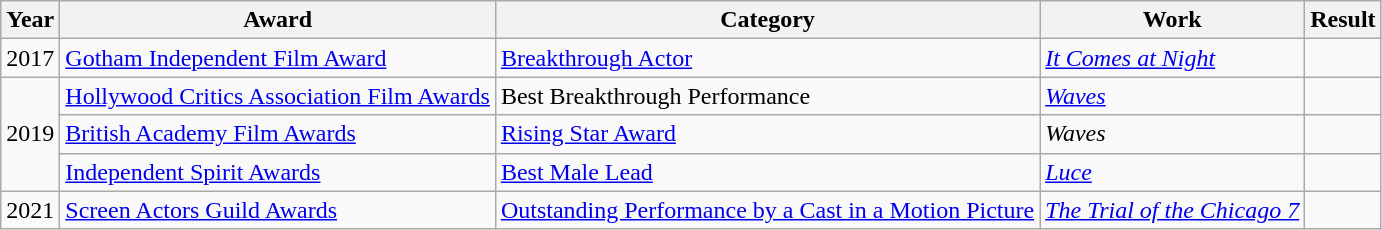<table class="wikitable sortable">
<tr>
<th>Year</th>
<th>Award</th>
<th>Category</th>
<th>Work</th>
<th>Result</th>
</tr>
<tr>
<td style="text-align:center;">2017</td>
<td><a href='#'>Gotham Independent Film Award</a></td>
<td><a href='#'>Breakthrough Actor</a></td>
<td><em><a href='#'>It Comes at Night</a></em></td>
<td></td>
</tr>
<tr>
<td rowspan=3 style="text-align:center;">2019</td>
<td><a href='#'>Hollywood Critics Association Film Awards</a></td>
<td>Best Breakthrough Performance</td>
<td><em><a href='#'>Waves</a></em></td>
<td></td>
</tr>
<tr>
<td><a href='#'>British Academy Film Awards</a></td>
<td><a href='#'>Rising Star Award</a></td>
<td><em>Waves</em></td>
<td></td>
</tr>
<tr>
<td><a href='#'>Independent Spirit Awards</a></td>
<td><a href='#'>Best Male Lead</a></td>
<td><em><a href='#'>Luce</a></em></td>
<td></td>
</tr>
<tr>
<td style="text-align:center;">2021</td>
<td><a href='#'>Screen Actors Guild Awards</a></td>
<td><a href='#'>Outstanding Performance by a Cast in a Motion Picture</a></td>
<td><em><a href='#'>The Trial of the Chicago 7</a></em></td>
<td></td>
</tr>
</table>
